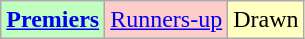<table class="wikitable">
<tr>
<td style=background:#C0FFC0><strong><a href='#'>Premiers</a></strong></td>
<td style=background:#fcc><a href='#'>Runners-up</a></td>
<td style=background:#FFFFC0>Drawn</td>
</tr>
</table>
